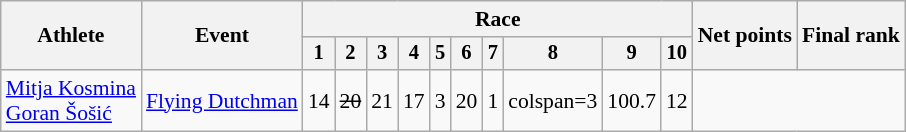<table class="wikitable" style="font-size:90%">
<tr>
<th rowspan="2">Athlete</th>
<th rowspan="2">Event</th>
<th colspan=10>Race</th>
<th rowspan=2>Net points</th>
<th rowspan=2>Final rank</th>
</tr>
<tr style="font-size:95%">
<th>1</th>
<th>2</th>
<th>3</th>
<th>4</th>
<th>5</th>
<th>6</th>
<th>7</th>
<th>8</th>
<th>9</th>
<th>10</th>
</tr>
<tr align=center>
<td align=left><a href='#'>Mitja Kosmina</a><br><a href='#'>Goran Šošić</a></td>
<td align=left><a href='#'>Flying Dutchman</a></td>
<td>14</td>
<td><s>20</s></td>
<td>21</td>
<td>17</td>
<td>3</td>
<td>20</td>
<td>1</td>
<td>colspan=3 </td>
<td>100.7</td>
<td>12</td>
</tr>
</table>
